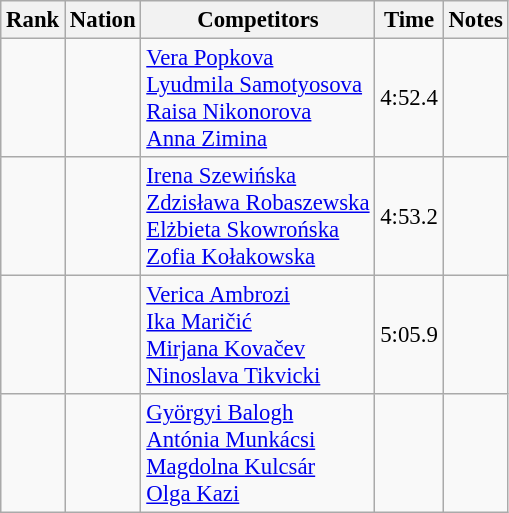<table class="wikitable sortable" style="text-align:center; font-size:95%">
<tr>
<th>Rank</th>
<th>Nation</th>
<th>Competitors</th>
<th>Time</th>
<th>Notes</th>
</tr>
<tr>
<td></td>
<td align=left></td>
<td align=left><a href='#'>Vera Popkova</a><br><a href='#'>Lyudmila Samotyosova</a><br><a href='#'>Raisa Nikonorova</a><br><a href='#'>Anna Zimina</a></td>
<td>4:52.4</td>
<td></td>
</tr>
<tr>
<td></td>
<td align=left></td>
<td align=left><a href='#'>Irena Szewińska</a><br><a href='#'>Zdzisława Robaszewska</a><br><a href='#'>Elżbieta Skowrońska</a><br><a href='#'>Zofia Kołakowska</a></td>
<td>4:53.2</td>
<td></td>
</tr>
<tr>
<td></td>
<td align=left></td>
<td align=left><a href='#'>Verica Ambrozi</a><br><a href='#'>Ika Maričić</a><br><a href='#'>Mirjana Kovačev</a><br><a href='#'>Ninoslava Tikvicki</a></td>
<td>5:05.9</td>
<td></td>
</tr>
<tr>
<td></td>
<td align=left></td>
<td align=left><a href='#'>Györgyi Balogh</a><br><a href='#'>Antónia Munkácsi</a><br><a href='#'>Magdolna Kulcsár</a><br><a href='#'>Olga Kazi</a></td>
<td></td>
<td></td>
</tr>
</table>
